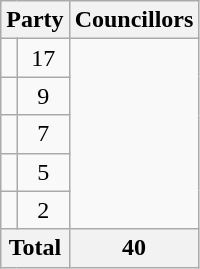<table class="wikitable">
<tr>
<th colspan=2>Party</th>
<th>Councillors</th>
</tr>
<tr>
<td></td>
<td align=center>17</td>
</tr>
<tr>
<td></td>
<td align=center>9</td>
</tr>
<tr>
<td></td>
<td align=center>7</td>
</tr>
<tr>
<td></td>
<td align=center>5</td>
</tr>
<tr>
<td></td>
<td align=center>2</td>
</tr>
<tr>
<th colspan=2>Total</th>
<th align=center>40</th>
</tr>
</table>
